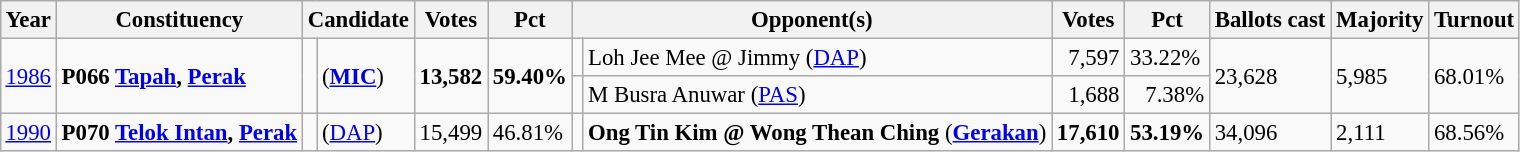<table class="wikitable" style="margin:0.5em ; font-size:95%">
<tr>
<th>Year</th>
<th>Constituency</th>
<th colspan=2>Candidate</th>
<th>Votes</th>
<th>Pct</th>
<th colspan=2>Opponent(s)</th>
<th>Votes</th>
<th>Pct</th>
<th>Ballots cast</th>
<th>Majority</th>
<th>Turnout</th>
</tr>
<tr>
<td rowspan="2"><a href='#'>1986</a></td>
<td rowspan="2"><strong>P066 <a href='#'>Tapah</a>, <a href='#'>Perak</a></strong></td>
<td rowspan="2" ></td>
<td rowspan="2"> (<a href='#'><strong>MIC</strong></a>)</td>
<td rowspan="2" align=right><strong>13,582</strong></td>
<td rowspan="2"><strong>59.40%</strong></td>
<td></td>
<td>Loh Jee Mee @ Jimmy (<a href='#'>DAP</a>)</td>
<td align="right">7,597</td>
<td>33.22%</td>
<td rowspan="2">23,628</td>
<td rowspan="2">5,985</td>
<td rowspan="2">68.01%</td>
</tr>
<tr>
<td></td>
<td>M Busra Anuwar	(<a href='#'>PAS</a>)</td>
<td align="right">1,688</td>
<td align=right>7.38%</td>
</tr>
<tr>
<td><a href='#'>1990</a></td>
<td><strong>P070 <a href='#'>Telok Intan</a>, <a href='#'>Perak</a></strong></td>
<td></td>
<td> (<a href='#'>DAP</a>)</td>
<td align="right">15,499</td>
<td>46.81%</td>
<td></td>
<td><strong>Ong Tin Kim @ Wong Thean Ching</strong> (<a href='#'><strong>Gerakan</strong></a>)</td>
<td align="right"><strong>17,610</strong></td>
<td><strong>53.19%</strong></td>
<td>34,096</td>
<td>2,111</td>
<td>68.56%</td>
</tr>
</table>
